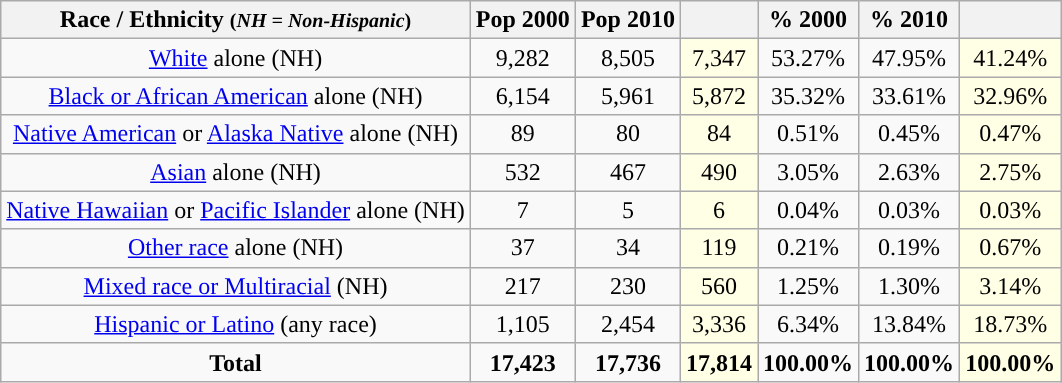<table class="wikitable" style="text-align:center;">
<tr>
<th>Race / Ethnicity <small>(<em>NH = Non-Hispanic</em>)</small></th>
<th>Pop 2000</th>
<th>Pop 2010</th>
<th></th>
<th>% 2000</th>
<th>% 2010</th>
<th></th>
</tr>
<tr>
<td><a href='#'>White</a> alone (NH)</td>
<td>9,282</td>
<td>8,505</td>
<td style='background: #ffffe6;'>7,347</td>
<td>53.27%</td>
<td>47.95%</td>
<td style='background: #ffffe6;'>41.24%</td>
</tr>
<tr>
<td><a href='#'>Black or African American</a> alone (NH)</td>
<td>6,154</td>
<td>5,961</td>
<td style='background: #ffffe6;'>5,872</td>
<td>35.32%</td>
<td>33.61%</td>
<td style='background: #ffffe6;'>32.96%</td>
</tr>
<tr>
<td><a href='#'>Native American</a> or <a href='#'>Alaska Native</a> alone (NH)</td>
<td>89</td>
<td>80</td>
<td style='background: #ffffe6;'>84</td>
<td>0.51%</td>
<td>0.45%</td>
<td style='background: #ffffe6;'>0.47%</td>
</tr>
<tr>
<td><a href='#'>Asian</a> alone (NH)</td>
<td>532</td>
<td>467</td>
<td style='background: #ffffe6;'>490</td>
<td>3.05%</td>
<td>2.63%</td>
<td style='background: #ffffe6;'>2.75%</td>
</tr>
<tr>
<td><a href='#'>Native Hawaiian</a> or <a href='#'>Pacific Islander</a> alone (NH)</td>
<td>7</td>
<td>5</td>
<td style='background: #ffffe6;'>6</td>
<td>0.04%</td>
<td>0.03%</td>
<td style='background: #ffffe6;'>0.03%</td>
</tr>
<tr>
<td><a href='#'>Other race</a> alone (NH)</td>
<td>37</td>
<td>34</td>
<td style='background: #ffffe6;'>119</td>
<td>0.21%</td>
<td>0.19%</td>
<td style='background: #ffffe6;'>0.67%</td>
</tr>
<tr>
<td><a href='#'>Mixed race or Multiracial</a> (NH)</td>
<td>217</td>
<td>230</td>
<td style='background: #ffffe6;'>560</td>
<td>1.25%</td>
<td>1.30%</td>
<td style='background: #ffffe6;'>3.14%</td>
</tr>
<tr>
<td><a href='#'>Hispanic or Latino</a> (any race)</td>
<td>1,105</td>
<td>2,454</td>
<td style='background: #ffffe6;'>3,336</td>
<td>6.34%</td>
<td>13.84%</td>
<td style='background: #ffffe6;'>18.73%</td>
</tr>
<tr>
<td><strong>Total</strong></td>
<td><strong>17,423</strong></td>
<td><strong>17,736</strong></td>
<td style='background: #ffffe6;'><strong>17,814</strong></td>
<td><strong>100.00%</strong></td>
<td><strong>100.00%</strong></td>
<td style='background: #ffffe6;'><strong>100.00%</strong></td>
</tr>
</table>
